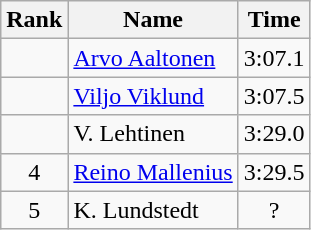<table class="wikitable" style="text-align:center">
<tr>
<th>Rank</th>
<th>Name</th>
<th>Time</th>
</tr>
<tr>
<td></td>
<td align=left><a href='#'>Arvo Aaltonen</a></td>
<td>3:07.1</td>
</tr>
<tr>
<td></td>
<td align=left><a href='#'>Viljo Viklund</a></td>
<td>3:07.5</td>
</tr>
<tr>
<td></td>
<td align=left>V. Lehtinen</td>
<td>3:29.0</td>
</tr>
<tr>
<td>4</td>
<td align=left><a href='#'>Reino Mallenius</a></td>
<td>3:29.5</td>
</tr>
<tr>
<td>5</td>
<td align=left>K. Lundstedt</td>
<td>?</td>
</tr>
</table>
